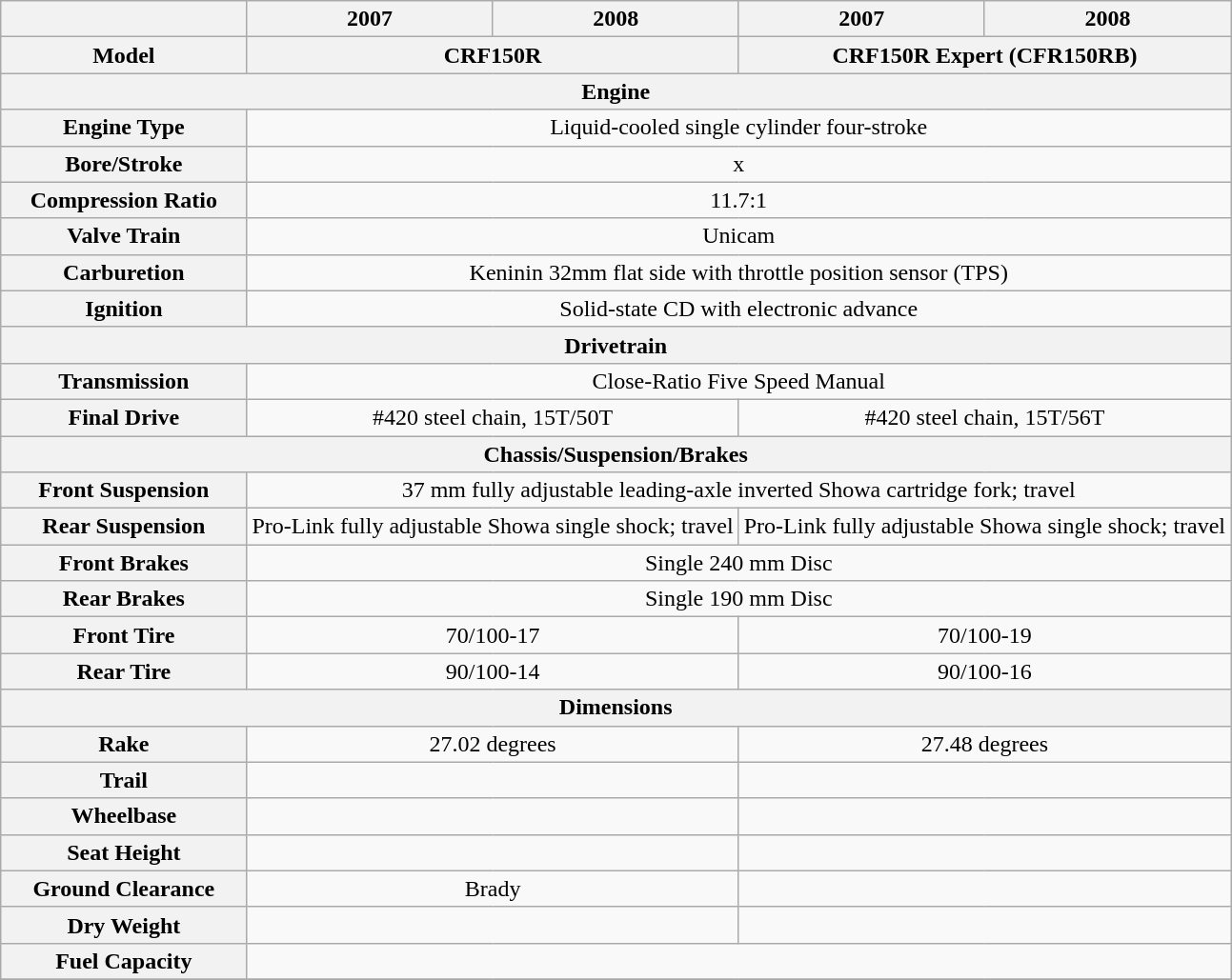<table class="wikitable" style="text-align:center; ">
<tr>
<th></th>
<th width="20%">2007</th>
<th width="20%">2008</th>
<th width="20%">2007</th>
<th width="20%">2008</th>
</tr>
<tr>
<th>Model</th>
<th colspan="2">CRF150R</th>
<th colspan="2">CRF150R Expert (CFR150RB)</th>
</tr>
<tr>
<th colspan="5">Engine</th>
</tr>
<tr>
<th>Engine Type</th>
<td colspan="4"> Liquid-cooled single cylinder four-stroke</td>
</tr>
<tr>
<th>Bore/Stroke</th>
<td colspan="4"> x </td>
</tr>
<tr>
<th>Compression Ratio</th>
<td colspan="4">11.7:1</td>
</tr>
<tr>
<th>Valve Train</th>
<td colspan="4">Unicam</td>
</tr>
<tr>
<th>Carburetion</th>
<td colspan="4">Keninin 32mm flat side with throttle position sensor (TPS)</td>
</tr>
<tr>
<th>Ignition</th>
<td colspan="4">Solid-state CD with electronic advance</td>
</tr>
<tr>
<th colspan="5">Drivetrain</th>
</tr>
<tr>
<th>Transmission</th>
<td colspan="4">Close-Ratio Five Speed Manual</td>
</tr>
<tr>
<th>Final Drive</th>
<td colspan="2">#420 steel chain, 15T/50T</td>
<td colspan="2">#420 steel chain, 15T/56T</td>
</tr>
<tr>
<th colspan="5">Chassis/Suspension/Brakes</th>
</tr>
<tr>
<th>Front Suspension</th>
<td colspan="4">37 mm fully adjustable leading-axle inverted Showa cartridge fork;  travel</td>
</tr>
<tr>
<th>Rear Suspension</th>
<td colspan="2">Pro-Link fully adjustable Showa single shock;  travel</td>
<td colspan="2">Pro-Link fully adjustable Showa single shock;  travel</td>
</tr>
<tr>
<th>Front Brakes</th>
<td colspan="4">Single 240 mm Disc</td>
</tr>
<tr>
<th>Rear Brakes</th>
<td colspan="4">Single 190 mm Disc</td>
</tr>
<tr>
<th>Front Tire</th>
<td colspan="2">70/100-17</td>
<td colspan="2">70/100-19</td>
</tr>
<tr>
<th>Rear Tire</th>
<td colspan="2">90/100-14</td>
<td colspan="2">90/100-16</td>
</tr>
<tr>
<th colspan="5">Dimensions</th>
</tr>
<tr>
<th>Rake</th>
<td colspan="2">27.02 degrees</td>
<td colspan="2">27.48 degrees</td>
</tr>
<tr>
<th>Trail</th>
<td colspan="2"></td>
<td colspan="2"></td>
</tr>
<tr>
<th>Wheelbase</th>
<td colspan="2"></td>
<td colspan="2"></td>
</tr>
<tr>
<th>Seat Height</th>
<td colspan="2"></td>
<td colspan="2"></td>
</tr>
<tr>
<th>Ground Clearance</th>
<td colspan="2"> Brady</td>
<td colspan="2"></td>
</tr>
<tr>
<th>Dry Weight</th>
<td colspan="2"></td>
<td colspan="2"></td>
</tr>
<tr>
<th>Fuel Capacity</th>
<td colspan="4"></td>
</tr>
<tr>
</tr>
</table>
